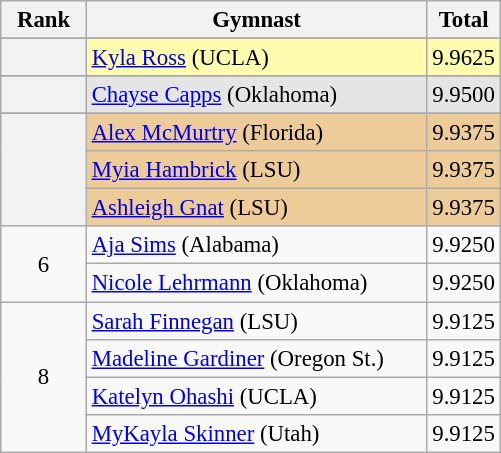<table class="wikitable sortable" style="text-align:center; font-size:95%">
<tr>
<th scope="col" style="width:50px;">Rank</th>
<th scope="col" style="width:220px;">Gymnast</th>
<th>Total</th>
</tr>
<tr>
</tr>
<tr style="background:#fffcaf;">
<th scope=row style="text-align:center"></th>
<td style="text-align:left;"><a href='#'>Kyla Ross</a> (UCLA)</td>
<td>9.9625</td>
</tr>
<tr>
</tr>
<tr style="background:#e5e5e5;">
<th scope=row style="text-align:center"></th>
<td style="text-align:left;"><a href='#'>Chayse Capps</a> (Oklahoma)</td>
<td>9.9500</td>
</tr>
<tr>
</tr>
<tr style="background:#ec9;">
<th scope=row style="text-align:center" rowspan="3"></th>
<td style="text-align:left;"><a href='#'>Alex McMurtry</a> (Florida)</td>
<td>9.9375</td>
</tr>
<tr style="background:#ec9;">
<td style="text-align:left;"><a href='#'>Myia Hambrick</a> (LSU)</td>
<td>9.9375</td>
</tr>
<tr style="background:#ec9;">
<td style="text-align:left;"><a href='#'>Ashleigh Gnat</a> (LSU)</td>
<td>9.9375</td>
</tr>
<tr>
<td rowspan="2">6</td>
<td style="text-align:left;"><a href='#'>Aja Sims</a> (Alabama)</td>
<td>9.9250</td>
</tr>
<tr>
<td style="text-align:left;"><a href='#'>Nicole Lehrmann</a> (Oklahoma)</td>
<td>9.9250</td>
</tr>
<tr>
<td rowspan="4">8</td>
<td style="text-align:left;"><a href='#'>Sarah Finnegan</a> (LSU)</td>
<td>9.9125</td>
</tr>
<tr>
<td style="text-align:left;"><a href='#'>Madeline Gardiner</a> (Oregon St.)</td>
<td>9.9125</td>
</tr>
<tr>
<td style="text-align:left;"><a href='#'>Katelyn Ohashi</a> (UCLA)</td>
<td>9.9125</td>
</tr>
<tr>
<td style="text-align:left;"><a href='#'>MyKayla Skinner</a> (Utah)</td>
<td>9.9125</td>
</tr>
</table>
